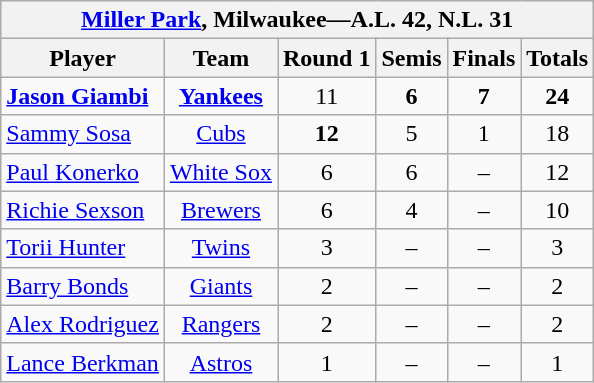<table class="wikitable" style="text-align:right;">
<tr>
<th colspan="6"><a href='#'>Miller Park</a>, Milwaukee—A.L. 42, N.L. 31</th>
</tr>
<tr>
<th>Player</th>
<th>Team</th>
<th>Round 1</th>
<th>Semis</th>
<th>Finals</th>
<th>Totals</th>
</tr>
<tr>
<td align="left"><strong><a href='#'>Jason Giambi</a></strong></td>
<td style="text-align:center;"><strong><a href='#'>Yankees</a></strong></td>
<td style="text-align:center;">11</td>
<td style="text-align:center;"><strong>6</strong></td>
<td style="text-align:center;"><strong>7</strong></td>
<td style="text-align:center;"><strong>24</strong></td>
</tr>
<tr>
<td align="left"><a href='#'>Sammy Sosa</a></td>
<td style="text-align:center;"><a href='#'>Cubs</a></td>
<td style="text-align:center;"><strong>12</strong></td>
<td style="text-align:center;">5</td>
<td style="text-align:center;">1</td>
<td style="text-align:center;">18</td>
</tr>
<tr>
<td align="left"><a href='#'>Paul Konerko</a></td>
<td style="text-align:center;"><a href='#'>White Sox</a></td>
<td style="text-align:center;">6</td>
<td style="text-align:center;">6</td>
<td style="text-align:center;">–</td>
<td style="text-align:center;">12</td>
</tr>
<tr>
<td align="left"><a href='#'>Richie Sexson</a></td>
<td style="text-align:center;"><a href='#'>Brewers</a></td>
<td style="text-align:center;">6</td>
<td style="text-align:center;">4</td>
<td style="text-align:center;">–</td>
<td style="text-align:center;">10</td>
</tr>
<tr>
<td align="left"><a href='#'>Torii Hunter</a></td>
<td style="text-align:center;"><a href='#'>Twins</a></td>
<td style="text-align:center;">3</td>
<td style="text-align:center;">–</td>
<td style="text-align:center;">–</td>
<td style="text-align:center;">3</td>
</tr>
<tr>
<td align="left"><a href='#'>Barry Bonds</a></td>
<td style="text-align:center;"><a href='#'>Giants</a></td>
<td style="text-align:center;">2</td>
<td style="text-align:center;">–</td>
<td style="text-align:center;">–</td>
<td style="text-align:center;">2</td>
</tr>
<tr>
<td align="left"><a href='#'>Alex Rodriguez</a></td>
<td style="text-align:center;"><a href='#'>Rangers</a></td>
<td style="text-align:center;">2</td>
<td style="text-align:center;">–</td>
<td style="text-align:center;">–</td>
<td style="text-align:center;">2</td>
</tr>
<tr>
<td align="left"><a href='#'>Lance Berkman</a></td>
<td style="text-align:center;"><a href='#'>Astros</a></td>
<td style="text-align:center;">1</td>
<td style="text-align:center;">–</td>
<td style="text-align:center;">–</td>
<td style="text-align:center;">1</td>
</tr>
</table>
